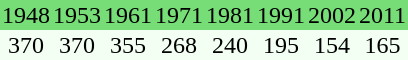<table align="center" cellspacing="0" style="background:#f3fff3">
<tr bgcolor="#77dd77">
<td align="center">1948</td>
<td align="center">1953</td>
<td align="center">1961</td>
<td align="center">1971</td>
<td align="center">1981</td>
<td align="center">1991</td>
<td align="center">2002</td>
<td align="center">2011</td>
</tr>
<tr>
<td align="center">370</td>
<td align="center">370</td>
<td align="center">355</td>
<td align="center">268</td>
<td align="center">240</td>
<td align="center">195</td>
<td align="center">154</td>
<td align="center">165</td>
</tr>
</table>
